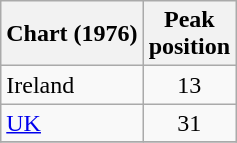<table class="wikitable">
<tr>
<th align="left">Chart (1976)</th>
<th align="left">Peak <br>position</th>
</tr>
<tr>
<td align="left">Ireland</td>
<td style="text-align:center;">13</td>
</tr>
<tr>
<td align="left"><a href='#'>UK</a></td>
<td style="text-align:center;">31</td>
</tr>
<tr>
</tr>
</table>
